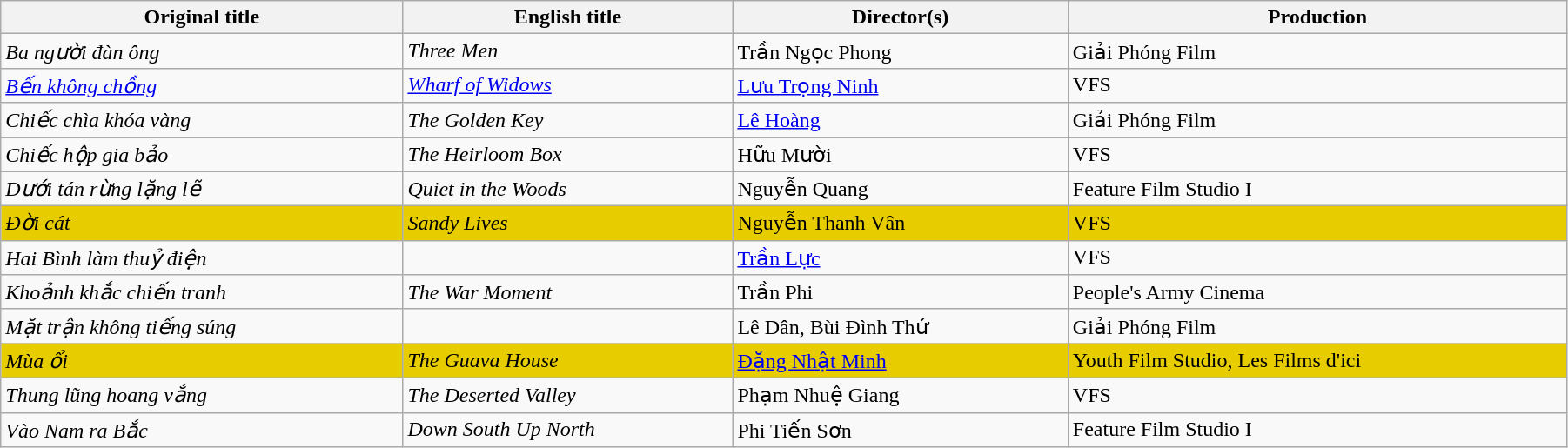<table class="sortable wikitable" style="width:95%; margin-bottom:2px">
<tr>
<th>Original title</th>
<th>English title</th>
<th>Director(s)</th>
<th>Production</th>
</tr>
<tr>
<td><em>Ba người đàn ông</em></td>
<td><em>Three Men</em></td>
<td>Trần Ngọc Phong</td>
<td>Giải Phóng Film</td>
</tr>
<tr>
<td><em><a href='#'>Bến không chồng</a></em></td>
<td><em><a href='#'>Wharf of Widows</a></em></td>
<td><a href='#'>Lưu Trọng Ninh</a></td>
<td>VFS</td>
</tr>
<tr>
<td><em>Chiếc chìa khóa vàng</em></td>
<td><em>The Golden Key</em></td>
<td><a href='#'>Lê Hoàng</a></td>
<td>Giải Phóng Film</td>
</tr>
<tr>
<td><em>Chiếc hộp gia bảo</em></td>
<td><em>The Heirloom Box</em></td>
<td>Hữu Mười</td>
<td>VFS</td>
</tr>
<tr>
<td><em>Dưới tán rừng lặng lẽ</em></td>
<td><em>Quiet in the Woods</em></td>
<td>Nguyễn Quang</td>
<td>Feature Film Studio I</td>
</tr>
<tr style="background:#E7CD00;">
<td><em>Đời cát</em></td>
<td><em>Sandy Lives</em></td>
<td>Nguyễn Thanh Vân</td>
<td>VFS</td>
</tr>
<tr>
<td><em>Hai Bình làm thuỷ điện</em></td>
<td></td>
<td><a href='#'>Trần Lực</a></td>
<td>VFS</td>
</tr>
<tr>
<td><em>Khoảnh khắc chiến tranh</em></td>
<td><em>The War Moment</em></td>
<td>Trần Phi</td>
<td>People's Army Cinema</td>
</tr>
<tr>
<td><em>Mặt trận không tiếng súng</em></td>
<td></td>
<td>Lê Dân, Bùi Đình Thứ</td>
<td>Giải Phóng Film</td>
</tr>
<tr style="background:#E7CD00;">
<td><em>Mùa ổi</em></td>
<td><em>The Guava House</em></td>
<td><a href='#'>Đặng Nhật Minh</a></td>
<td>Youth Film Studio, Les Films d'ici</td>
</tr>
<tr>
<td><em>Thung lũng hoang vắng</em></td>
<td><em>The Deserted Valley</em></td>
<td>Phạm Nhuệ Giang</td>
<td>VFS</td>
</tr>
<tr>
<td><em>Vào Nam ra Bắc</em></td>
<td><em>Down South Up North</em></td>
<td>Phi Tiến Sơn</td>
<td>Feature Film Studio I</td>
</tr>
</table>
